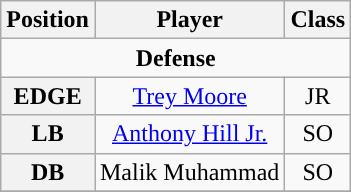<table class="wikitable">
<tr>
<th>Position</th>
<th>Player</th>
<th>Class</th>
</tr>
<tr>
<td colspan="4" style="text-align:center; "><strong>Defense</strong></td>
</tr>
<tr style="text-align:center;">
<th rowspan="1">EDGE</th>
<td><a href='#'>Trey Moore</a></td>
<td>JR</td>
</tr>
<tr style="text-align:center;">
<th rowspan="1">LB</th>
<td><a href='#'>Anthony Hill Jr.</a></td>
<td>SO</td>
</tr>
<tr style="text-align:center;">
<th rowspan="1">DB</th>
<td>Malik Muhammad</td>
<td>SO</td>
</tr>
<tr>
</tr>
</table>
